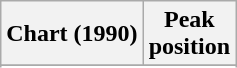<table class="wikitable sortable">
<tr>
<th>Chart (1990)</th>
<th>Peak<br>position</th>
</tr>
<tr>
</tr>
<tr>
</tr>
</table>
